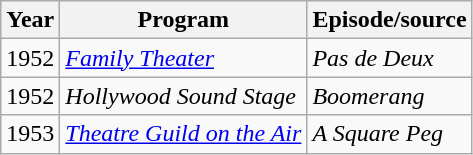<table class="wikitable">
<tr>
<th>Year</th>
<th>Program</th>
<th>Episode/source</th>
</tr>
<tr>
<td>1952</td>
<td><em><a href='#'>Family Theater</a></em></td>
<td><em>Pas de Deux</em></td>
</tr>
<tr>
<td>1952</td>
<td><em>Hollywood Sound Stage</em></td>
<td><em>Boomerang</em></td>
</tr>
<tr>
<td>1953</td>
<td><em><a href='#'>Theatre Guild on the Air</a></em></td>
<td><em>A Square Peg</em></td>
</tr>
</table>
